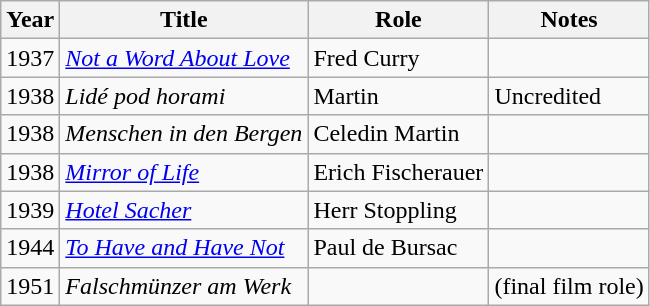<table class="wikitable">
<tr>
<th>Year</th>
<th>Title</th>
<th>Role</th>
<th>Notes</th>
</tr>
<tr>
<td>1937</td>
<td><em><a href='#'>Not a Word About Love</a></em></td>
<td>Fred Curry</td>
<td></td>
</tr>
<tr>
<td>1938</td>
<td><em>Lidé pod horami</em></td>
<td>Martin</td>
<td>Uncredited</td>
</tr>
<tr>
<td>1938</td>
<td><em>Menschen in den Bergen</em></td>
<td>Celedin Martin</td>
<td></td>
</tr>
<tr>
<td>1938</td>
<td><em><a href='#'>Mirror of Life</a></em></td>
<td>Erich Fischerauer</td>
<td></td>
</tr>
<tr>
<td>1939</td>
<td><em><a href='#'>Hotel Sacher</a></em></td>
<td>Herr Stoppling</td>
<td></td>
</tr>
<tr>
<td>1944</td>
<td><em><a href='#'>To Have and Have Not</a></em></td>
<td>Paul de Bursac</td>
<td></td>
</tr>
<tr>
<td>1951</td>
<td><em>Falschmünzer am Werk</em></td>
<td></td>
<td>(final film role)</td>
</tr>
</table>
